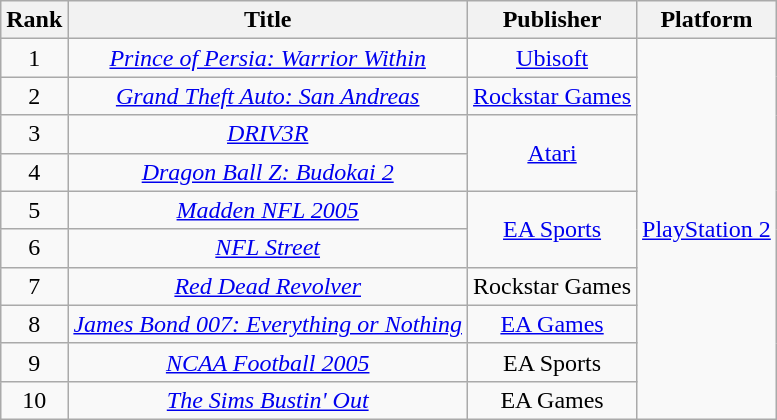<table class="wikitable sortable" style="text-align:center">
<tr>
<th>Rank</th>
<th>Title</th>
<th>Publisher</th>
<th>Platform</th>
</tr>
<tr>
<td>1</td>
<td><em><a href='#'>Prince of Persia: Warrior Within</a></em></td>
<td><a href='#'>Ubisoft</a></td>
<td rowspan="10"><a href='#'>PlayStation 2</a></td>
</tr>
<tr>
<td>2</td>
<td><em><a href='#'>Grand Theft Auto: San Andreas</a></em></td>
<td><a href='#'>Rockstar Games</a></td>
</tr>
<tr>
<td>3</td>
<td><em><a href='#'>DRIV3R</a></em></td>
<td rowspan="2"><a href='#'>Atari</a></td>
</tr>
<tr>
<td>4</td>
<td><em><a href='#'>Dragon Ball Z: Budokai 2</a></em></td>
</tr>
<tr>
<td>5</td>
<td><em><a href='#'>Madden NFL 2005</a></em></td>
<td rowspan="2"><a href='#'>EA Sports</a></td>
</tr>
<tr>
<td>6</td>
<td><em><a href='#'>NFL Street</a></em></td>
</tr>
<tr>
<td>7</td>
<td><em><a href='#'>Red Dead Revolver</a></em></td>
<td>Rockstar Games</td>
</tr>
<tr>
<td>8</td>
<td><em><a href='#'>James Bond 007: Everything or Nothing</a></em></td>
<td><a href='#'>EA Games</a></td>
</tr>
<tr>
<td>9</td>
<td><em><a href='#'>NCAA Football 2005</a></em></td>
<td>EA Sports</td>
</tr>
<tr>
<td>10</td>
<td><em><a href='#'>The Sims Bustin' Out</a></em></td>
<td>EA Games</td>
</tr>
</table>
